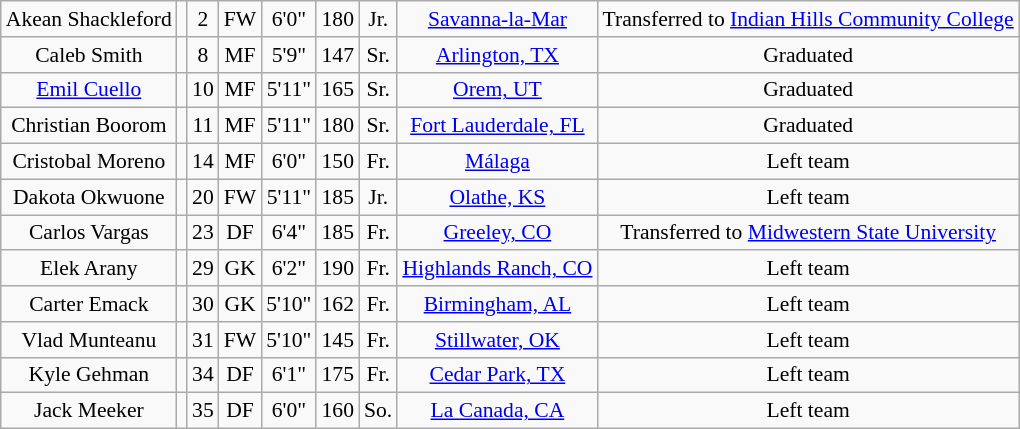<table class="wikitable sortable"  style="text-align:center; font-size:90%; ">
<tr>
<td>Akean Shackleford</td>
<td></td>
<td>2</td>
<td>FW</td>
<td>6'0"</td>
<td>180</td>
<td>Jr.</td>
<td><a href='#'>Savanna-la-Mar</a></td>
<td>Transferred to <a href='#'>Indian Hills Community College</a></td>
</tr>
<tr>
<td>Caleb Smith</td>
<td></td>
<td>8</td>
<td>MF</td>
<td>5'9"</td>
<td>147</td>
<td>Sr.</td>
<td><a href='#'>Arlington, TX</a></td>
<td>Graduated</td>
</tr>
<tr>
<td><a href='#'>Emil Cuello</a></td>
<td></td>
<td>10</td>
<td>MF</td>
<td>5'11"</td>
<td>165</td>
<td>Sr.</td>
<td><a href='#'>Orem, UT</a></td>
<td>Graduated</td>
</tr>
<tr>
<td>Christian Boorom</td>
<td></td>
<td>11</td>
<td>MF</td>
<td>5'11"</td>
<td>180</td>
<td>Sr.</td>
<td><a href='#'>Fort Lauderdale, FL</a></td>
<td>Graduated</td>
</tr>
<tr>
<td>Cristobal Moreno</td>
<td></td>
<td>14</td>
<td>MF</td>
<td>6'0"</td>
<td>150</td>
<td>Fr.</td>
<td><a href='#'>Málaga</a></td>
<td>Left team</td>
</tr>
<tr>
<td>Dakota Okwuone</td>
<td></td>
<td>20</td>
<td>FW</td>
<td>5'11"</td>
<td>185</td>
<td>Jr.</td>
<td><a href='#'>Olathe, KS</a></td>
<td>Left team</td>
</tr>
<tr>
<td>Carlos Vargas</td>
<td></td>
<td>23</td>
<td>DF</td>
<td>6'4"</td>
<td>185</td>
<td>Fr.</td>
<td><a href='#'>Greeley, CO</a></td>
<td>Transferred to <a href='#'>Midwestern State University</a></td>
</tr>
<tr>
<td>Elek Arany</td>
<td></td>
<td>29</td>
<td>GK</td>
<td>6'2"</td>
<td>190</td>
<td>Fr.</td>
<td><a href='#'>Highlands Ranch, CO</a></td>
<td>Left team</td>
</tr>
<tr>
<td>Carter Emack</td>
<td></td>
<td>30</td>
<td>GK</td>
<td>5'10"</td>
<td>162</td>
<td>Fr.</td>
<td><a href='#'>Birmingham, AL</a></td>
<td>Left team</td>
</tr>
<tr>
<td>Vlad Munteanu</td>
<td></td>
<td>31</td>
<td>FW</td>
<td>5'10"</td>
<td>145</td>
<td>Fr.</td>
<td><a href='#'>Stillwater, OK</a></td>
<td>Left team</td>
</tr>
<tr>
<td>Kyle Gehman</td>
<td></td>
<td>34</td>
<td>DF</td>
<td>6'1"</td>
<td>175</td>
<td>Fr.</td>
<td><a href='#'>Cedar Park, TX</a></td>
<td>Left team</td>
</tr>
<tr>
<td>Jack Meeker</td>
<td></td>
<td>35</td>
<td>DF</td>
<td>6'0"</td>
<td>160</td>
<td>So.</td>
<td><a href='#'>La Canada, CA</a></td>
<td>Left team</td>
</tr>
</table>
